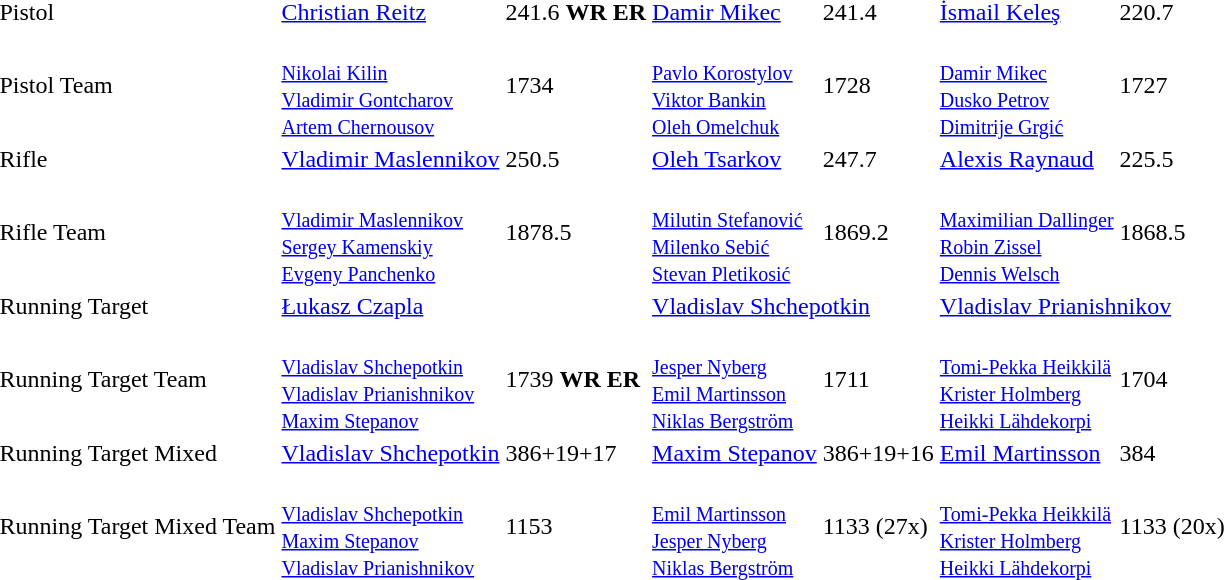<table>
<tr>
<td>Pistol</td>
<td><a href='#'>Christian Reitz</a><br></td>
<td>241.6 <strong>WR ER</strong></td>
<td><a href='#'>Damir Mikec</a><br></td>
<td>241.4</td>
<td><a href='#'>İsmail Keleş</a><br></td>
<td>220.7</td>
</tr>
<tr>
<td>Pistol Team</td>
<td><br><small><a href='#'>Nikolai Kilin</a><br><a href='#'>Vladimir Gontcharov</a><br><a href='#'>Artem Chernousov</a></small></td>
<td>1734</td>
<td><br><small><a href='#'>Pavlo Korostylov</a><br><a href='#'>Viktor Bankin</a><br><a href='#'>Oleh Omelchuk</a></small></td>
<td>1728</td>
<td><br><small><a href='#'>Damir Mikec</a><br><a href='#'>Dusko Petrov</a><br><a href='#'>Dimitrije Grgić</a></small></td>
<td>1727</td>
</tr>
<tr>
<td>Rifle</td>
<td><a href='#'>Vladimir Maslennikov</a><br></td>
<td>250.5</td>
<td><a href='#'>Oleh Tsarkov</a><br></td>
<td>247.7</td>
<td><a href='#'>Alexis Raynaud</a><br></td>
<td>225.5</td>
</tr>
<tr>
<td>Rifle Team</td>
<td><br><small><a href='#'>Vladimir Maslennikov</a><br><a href='#'>Sergey Kamenskiy</a><br><a href='#'>Evgeny Panchenko</a></small></td>
<td>1878.5</td>
<td><br><small><a href='#'>Milutin Stefanović</a><br><a href='#'>Milenko Sebić</a><br><a href='#'>Stevan Pletikosić</a></small></td>
<td>1869.2</td>
<td><br><small><a href='#'>Maximilian Dallinger</a><br><a href='#'>Robin Zissel</a><br><a href='#'>Dennis Welsch</a></small></td>
<td>1868.5</td>
</tr>
<tr>
<td>Running Target</td>
<td colspan=2><a href='#'>Łukasz Czapla</a><br></td>
<td colspan=2><a href='#'>Vladislav Shchepotkin</a><br></td>
<td colspan=2><a href='#'>Vladislav Prianishnikov</a><br></td>
</tr>
<tr>
<td>Running Target Team</td>
<td><br><small><a href='#'>Vladislav Shchepotkin</a><br><a href='#'>Vladislav Prianishnikov</a><br><a href='#'>Maxim Stepanov</a></small></td>
<td>1739 <strong>WR ER</strong></td>
<td><br><small><a href='#'>Jesper Nyberg</a><br><a href='#'>Emil Martinsson</a><br><a href='#'>Niklas Bergström</a></small></td>
<td>1711</td>
<td><br><small><a href='#'>Tomi-Pekka Heikkilä</a><br><a href='#'>Krister Holmberg</a><br><a href='#'>Heikki Lähdekorpi</a></small></td>
<td>1704</td>
</tr>
<tr>
<td>Running Target Mixed</td>
<td><a href='#'>Vladislav Shchepotkin</a><br></td>
<td>386+19+17</td>
<td><a href='#'>Maxim Stepanov</a><br></td>
<td>386+19+16</td>
<td><a href='#'>Emil Martinsson</a><br></td>
<td>384</td>
</tr>
<tr>
<td>Running Target Mixed Team</td>
<td><small><br><a href='#'>Vladislav Shchepotkin</a><br><a href='#'>Maxim Stepanov</a><br><a href='#'>Vladislav Prianishnikov</a></small></td>
<td>1153</td>
<td><small><br><a href='#'>Emil Martinsson</a><br><a href='#'>Jesper Nyberg</a><br><a href='#'>Niklas Bergström</a></small></td>
<td>1133 (27x)</td>
<td><small><br><a href='#'>Tomi-Pekka Heikkilä</a><br><a href='#'>Krister Holmberg</a><br><a href='#'>Heikki Lähdekorpi</a></small></td>
<td>1133 (20x)</td>
</tr>
</table>
